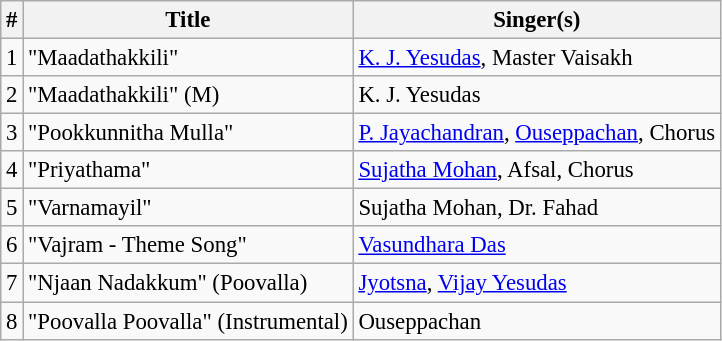<table class="wikitable" style="font-size:95%;">
<tr>
<th>#</th>
<th>Title</th>
<th>Singer(s)</th>
</tr>
<tr>
<td>1</td>
<td>"Maadathakkili"</td>
<td><a href='#'>K. J. Yesudas</a>, Master Vaisakh</td>
</tr>
<tr>
<td>2</td>
<td>"Maadathakkili" (M)</td>
<td>K. J. Yesudas</td>
</tr>
<tr>
<td>3</td>
<td>"Pookkunnitha Mulla"</td>
<td><a href='#'>P. Jayachandran</a>, <a href='#'>Ouseppachan</a>, Chorus</td>
</tr>
<tr>
<td>4</td>
<td>"Priyathama"</td>
<td><a href='#'>Sujatha Mohan</a>, Afsal, Chorus</td>
</tr>
<tr>
<td>5</td>
<td>"Varnamayil"</td>
<td>Sujatha Mohan, Dr. Fahad</td>
</tr>
<tr>
<td>6</td>
<td>"Vajram - Theme Song"</td>
<td><a href='#'>Vasundhara Das</a></td>
</tr>
<tr>
<td>7</td>
<td>"Njaan Nadakkum" (Poovalla)</td>
<td><a href='#'>Jyotsna</a>, <a href='#'>Vijay Yesudas</a></td>
</tr>
<tr>
<td>8</td>
<td>"Poovalla Poovalla" (Instrumental)</td>
<td>Ouseppachan</td>
</tr>
</table>
